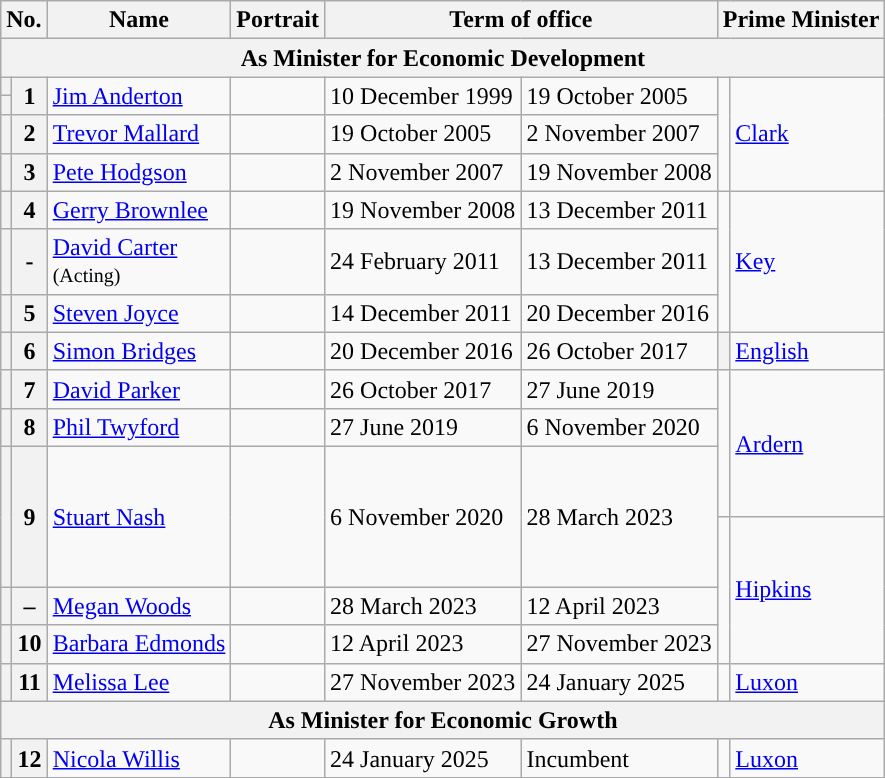<table class="wikitable">
<tr>
<th colspan=2>No.</th>
<th>Name</th>
<th>Portrait</th>
<th colspan=2>Term of office</th>
<th colspan=2>Prime Minister</th>
</tr>
<tr>
<th colspan="8">As Minister for Economic Development</th>
</tr>
<tr>
<th style="color:inherit;background:"></th>
<th rowspan=2>1</th>
<td rowspan=2><a href='#'>Jim Anderton</a></td>
<td rowspan=2></td>
<td rowspan=2>10 December 1999</td>
<td rowspan=2>19 October 2005</td>
<td rowspan=4 width=1 style="color:inherit;background:"></td>
<td rowspan=4><a href='#'>Clark</a></td>
</tr>
<tr>
<th style="color:inherit;background:"></th>
</tr>
<tr>
<th style="color:inherit;background:"></th>
<th>2</th>
<td><a href='#'>Trevor Mallard</a></td>
<td></td>
<td>19 October 2005</td>
<td>2 November 2007</td>
</tr>
<tr>
<th style="color:inherit;background:"></th>
<th>3</th>
<td><a href='#'>Pete Hodgson</a></td>
<td></td>
<td>2 November 2007</td>
<td>19 November 2008</td>
</tr>
<tr>
<th style="color:inherit;background:"></th>
<th>4</th>
<td><a href='#'>Gerry Brownlee</a></td>
<td></td>
<td>19 November 2008</td>
<td>13 December 2011</td>
<td rowspan=3 style="color:inherit;background:"></td>
<td rowspan=3><a href='#'>Key</a></td>
</tr>
<tr>
<th style="color:inherit;background:"></th>
<th>-</th>
<td><a href='#'>David Carter</a><br><small>(Acting)</small></td>
<td></td>
<td>24 February 2011</td>
<td>13 December 2011</td>
</tr>
<tr>
<th style="color:inherit;background:"></th>
<th>5</th>
<td><a href='#'>Steven Joyce</a></td>
<td></td>
<td>14 December 2011</td>
<td>20 December 2016</td>
</tr>
<tr>
<th style="color:inherit;background:"></th>
<th>6</th>
<td><a href='#'>Simon Bridges</a></td>
<td></td>
<td>20 December 2016</td>
<td>26 October 2017</td>
<th style="color:inherit;background:"></th>
<td><a href='#'>English</a></td>
</tr>
<tr>
<th style="color:inherit;background:"></th>
<th>7</th>
<td><a href='#'>David Parker</a></td>
<td></td>
<td>26 October 2017</td>
<td>27 June 2019</td>
<td rowspan=3 style="color:inherit;background:"></td>
<td rowspan=3><a href='#'>Ardern</a></td>
</tr>
<tr>
<th style="color:inherit;background:"></th>
<th>8</th>
<td><a href='#'>Phil Twyford</a></td>
<td></td>
<td>27 June 2019</td>
<td>6 November 2020</td>
</tr>
<tr>
<th height=40 style="border-bottom:solid 0 grey; background:"></th>
<th rowspan=2>9</th>
<td rowspan=2><a href='#'>Stuart Nash</a></td>
<td rowspan=2></td>
<td rowspan=2>6 November 2020</td>
<td rowspan=2>28 March 2023</td>
</tr>
<tr>
<th height=40 style="border-top:solid 0 grey; background:"></th>
<td rowspan=3 style="color:inherit;background:"></td>
<td rowspan="3"><a href='#'>Hipkins</a></td>
</tr>
<tr>
<th style="color:inherit;background:"></th>
<th>–</th>
<td><a href='#'>Megan Woods</a></td>
<td></td>
<td>28 March 2023</td>
<td>12 April 2023</td>
</tr>
<tr>
<th style="color:inherit;background:"></th>
<th>10</th>
<td><a href='#'>Barbara Edmonds</a></td>
<td></td>
<td>12 April 2023</td>
<td>27 November 2023</td>
</tr>
<tr>
<th style="color:inherit;background:"></th>
<th>11</th>
<td><a href='#'>Melissa Lee</a></td>
<td></td>
<td>27 November 2023</td>
<td>24 January 2025</td>
<td style="color:inherit;background:"></td>
<td><a href='#'>Luxon</a></td>
</tr>
<tr>
<th colspan="8">As Minister for Economic Growth</th>
</tr>
<tr>
<th style="color:inherit;background:"></th>
<th>12</th>
<td><a href='#'>Nicola Willis</a></td>
<td></td>
<td>24 January 2025</td>
<td>Incumbent</td>
<td style="color:inherit;background:"></td>
<td><a href='#'>Luxon</a></td>
</tr>
<tr>
</tr>
</table>
